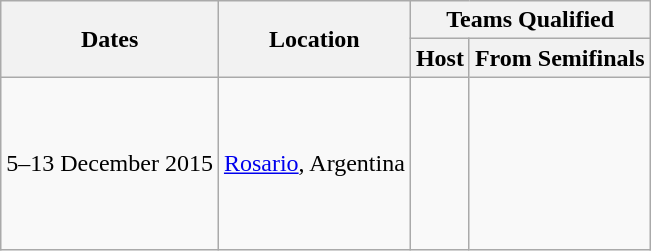<table class=wikitable>
<tr>
<th rowspan=2>Dates</th>
<th rowspan=2>Location</th>
<th colspan=2>Teams Qualified</th>
</tr>
<tr>
<th>Host</th>
<th>From Semifinals</th>
</tr>
<tr>
<td>5–13 December 2015</td>
<td><a href='#'>Rosario</a>, Argentina</td>
<td></td>
<td><br><br><br><br><br><br></td>
</tr>
</table>
